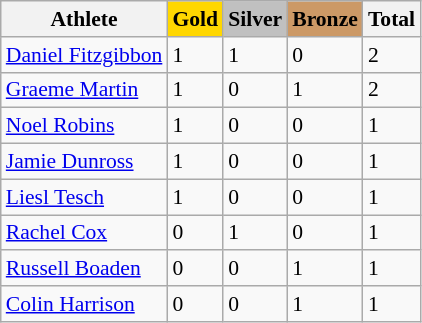<table class="wikitable sortable" style="font-size:90%">
<tr>
<th>Athlete</th>
<td align=center bgcolor="gold"><strong>Gold</strong></td>
<td align=center bgcolor="silver"><strong>Silver</strong></td>
<td align=center bgcolor="CC9966"><strong>Bronze</strong></td>
<th>Total</th>
</tr>
<tr>
<td><a href='#'>Daniel Fitzgibbon</a></td>
<td>1</td>
<td>1</td>
<td>0</td>
<td>2</td>
</tr>
<tr>
<td><a href='#'>Graeme Martin</a></td>
<td>1</td>
<td>0</td>
<td>1</td>
<td>2</td>
</tr>
<tr>
<td><a href='#'>Noel Robins</a></td>
<td>1</td>
<td>0</td>
<td>0</td>
<td>1</td>
</tr>
<tr>
<td><a href='#'>Jamie Dunross</a></td>
<td>1</td>
<td>0</td>
<td>0</td>
<td>1</td>
</tr>
<tr>
<td><a href='#'>Liesl Tesch</a></td>
<td>1</td>
<td>0</td>
<td>0</td>
<td>1</td>
</tr>
<tr>
<td><a href='#'>Rachel Cox</a></td>
<td>0</td>
<td>1</td>
<td>0</td>
<td>1</td>
</tr>
<tr>
<td><a href='#'>Russell Boaden</a></td>
<td>0</td>
<td>0</td>
<td>1</td>
<td>1</td>
</tr>
<tr>
<td><a href='#'>Colin Harrison</a></td>
<td>0</td>
<td>0</td>
<td>1</td>
<td>1</td>
</tr>
</table>
